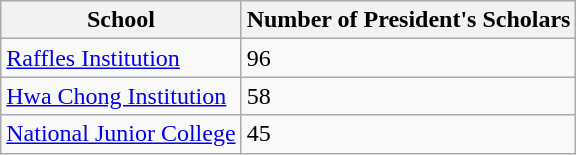<table class="wikitable">
<tr>
<th>School</th>
<th>Number of President's Scholars</th>
</tr>
<tr>
<td><a href='#'>Raffles Institution</a></td>
<td>96</td>
</tr>
<tr>
<td><a href='#'>Hwa Chong Institution</a></td>
<td>58</td>
</tr>
<tr>
<td><a href='#'>National Junior College</a></td>
<td>45</td>
</tr>
</table>
